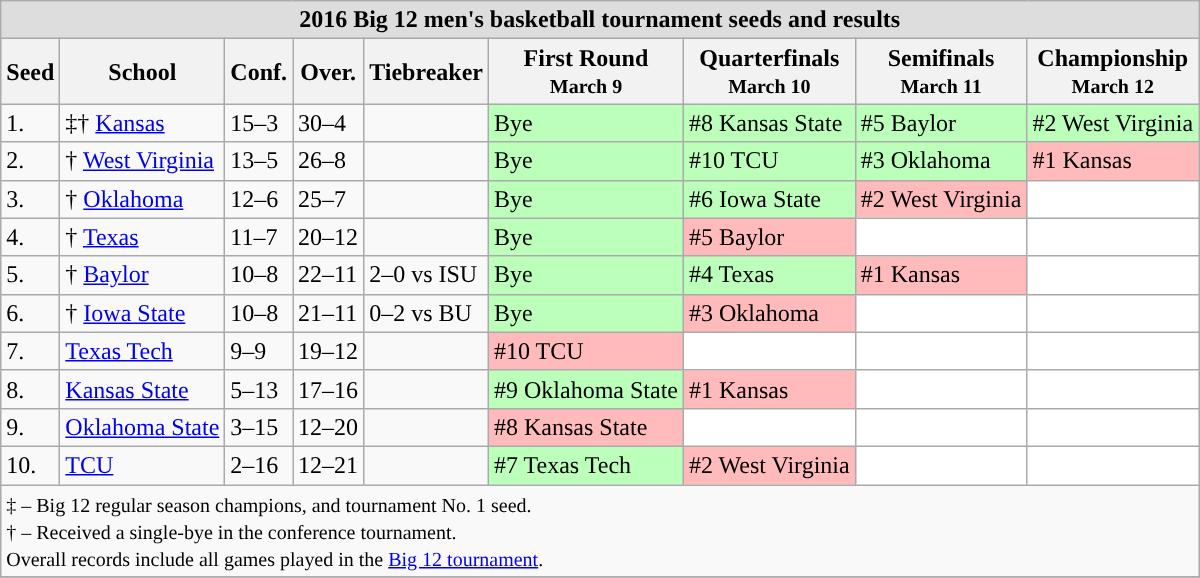<table class="wikitable" style="white-space:nowrap; ">
<tr>
<td colspan="10" style="text-align:center; background:#DDDDDD; font:#000000"><strong>2016 Big 12 men's basketball tournament seeds and results</strong></td>
</tr>
<tr bgcolor="#efefef">
<th>Seed</th>
<th>School</th>
<th>Conf.</th>
<th>Over.</th>
<th>Tiebreaker</th>
<th>First Round<br><small>March 9</small></th>
<th>Quarterfinals<br><small>March 10</small></th>
<th>Semifinals<br><small>March 11</small></th>
<th>Championship<br><small>March 12</small></th>
</tr>
<tr>
<td>1.</td>
<td>‡† <a href='#'>Kansas</a></td>
<td>15–3</td>
<td>30–4</td>
<td></td>
<td style="background:#bfb;">Bye</td>
<td style="background:#bfb;">#8 Kansas State</td>
<td style="background:#bfb;">#5 Baylor</td>
<td style="background:#bfb;">#2 West Virginia</td>
</tr>
<tr>
<td>2.</td>
<td>† <a href='#'>West Virginia</a></td>
<td>13–5</td>
<td>26–8</td>
<td></td>
<td style="background:#bfb;">Bye</td>
<td style="background:#bfb;">#10 TCU</td>
<td style="background:#bfb;">#3 Oklahoma</td>
<td style="background:#fbb;">#1 Kansas</td>
</tr>
<tr>
<td>3.</td>
<td>† <a href='#'>Oklahoma</a></td>
<td>12–6</td>
<td>25–7</td>
<td></td>
<td style="background:#bfb;">Bye</td>
<td style="background:#bfb;">#6 Iowa State</td>
<td style="background:#fbb;">#2 West Virginia</td>
<td style="background:#fff;"></td>
</tr>
<tr>
<td>4.</td>
<td>† <a href='#'>Texas</a></td>
<td>11–7</td>
<td>20–12</td>
<td></td>
<td style="background:#bfb;">Bye</td>
<td style="background:#fbb;">#5 Baylor</td>
<td style="background:#fff;"></td>
<td style="background:#fff;"></td>
</tr>
<tr>
<td>5.</td>
<td>† <a href='#'>Baylor</a></td>
<td>10–8</td>
<td>22–11</td>
<td>2–0 vs ISU</td>
<td style="background:#bfb;">Bye</td>
<td style="background:#bfb;">#4 Texas</td>
<td style="background:#fbb;">#1 Kansas</td>
<td style="background:#fff;"></td>
</tr>
<tr>
<td>6.</td>
<td>† <a href='#'>Iowa State</a></td>
<td>10–8</td>
<td>21–11</td>
<td>0–2 vs BU</td>
<td style="background:#bfb;">Bye</td>
<td style="background:#fbb;">#3 Oklahoma</td>
<td style="background:#fff;"></td>
<td style="background:#fff;"></td>
</tr>
<tr>
<td>7.</td>
<td><a href='#'>Texas Tech</a></td>
<td>9–9</td>
<td>19–12</td>
<td></td>
<td style="background:#fbb;">#10 TCU</td>
<td style="background:#fff;"></td>
<td style="background:#fff;"></td>
<td style="background:#fff;"></td>
</tr>
<tr>
<td>8.</td>
<td><a href='#'>Kansas State</a></td>
<td>5–13</td>
<td>17–16</td>
<td></td>
<td style="background:#bfb;">#9 Oklahoma State</td>
<td style="background:#fbb;">#1 Kansas</td>
<td style="background:#fff;"></td>
<td style="background:#fff;"></td>
</tr>
<tr>
<td>9.</td>
<td><a href='#'>Oklahoma State</a></td>
<td>3–15</td>
<td>12–20</td>
<td></td>
<td style="background:#fbb;">#8 Kansas State</td>
<td style="background:#fff;"></td>
<td style="background:#fff;"></td>
<td style="background:#fff;"></td>
</tr>
<tr>
<td>10.</td>
<td><a href='#'>TCU</a></td>
<td>2–16</td>
<td>12–21</td>
<td></td>
<td style="background:#bfb;">#7 Texas Tech</td>
<td style="background:#fbb;">#2 West Virginia</td>
<td style="background:#fff;"></td>
<td style="background:#fff;"></td>
</tr>
<tr>
<td colspan="10" style="text-align:left;"><small>‡ – Big 12 regular season champions, and tournament No. 1 seed.<br>† – Received a single-bye in the conference tournament.<br>Overall records include all games played in the <a href='#'>Big 12 tournament</a>.</small></td>
</tr>
<tr>
</tr>
</table>
